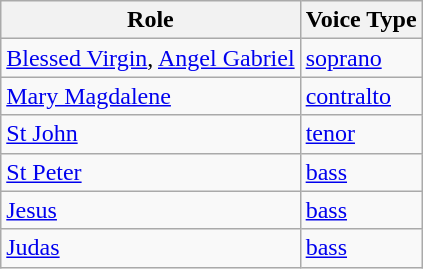<table class="wikitable">
<tr>
<th>Role</th>
<th>Voice Type</th>
</tr>
<tr>
<td><a href='#'>Blessed Virgin</a>, <a href='#'>Angel Gabriel</a></td>
<td><a href='#'>soprano</a></td>
</tr>
<tr>
<td><a href='#'>Mary Magdalene</a></td>
<td><a href='#'>contralto</a></td>
</tr>
<tr>
<td><a href='#'>St John</a></td>
<td><a href='#'>tenor</a></td>
</tr>
<tr>
<td><a href='#'>St Peter</a></td>
<td><a href='#'>bass</a></td>
</tr>
<tr>
<td><a href='#'>Jesus</a></td>
<td><a href='#'>bass</a></td>
</tr>
<tr>
<td><a href='#'>Judas</a></td>
<td><a href='#'>bass</a></td>
</tr>
</table>
